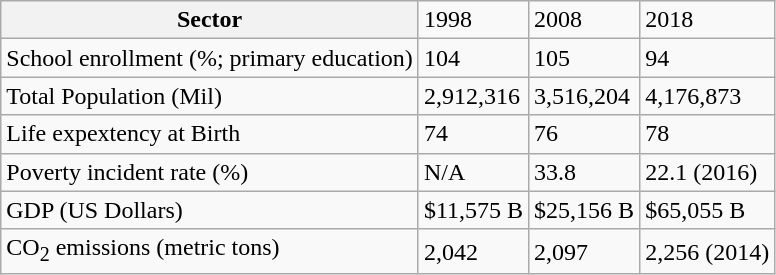<table class="wikitable sortable mw-collapsible">
<tr>
<th>Sector</th>
<td>1998</td>
<td>2008</td>
<td>2018</td>
</tr>
<tr>
<td>School enrollment (%; primary education)</td>
<td>104</td>
<td>105</td>
<td>94</td>
</tr>
<tr>
<td>Total Population (Mil)</td>
<td>2,912,316</td>
<td>3,516,204</td>
<td>4,176,873</td>
</tr>
<tr>
<td>Life expextency at Birth</td>
<td>74</td>
<td>76</td>
<td>78</td>
</tr>
<tr>
<td>Poverty incident rate (%)</td>
<td>N/A</td>
<td>33.8</td>
<td>22.1 (2016)</td>
</tr>
<tr>
<td>GDP (US Dollars)</td>
<td>$11,575 B</td>
<td>$25,156 B</td>
<td>$65,055 B</td>
</tr>
<tr>
<td>CO<sub>2</sub> emissions (metric tons)</td>
<td>2,042</td>
<td>2,097</td>
<td>2,256 (2014)</td>
</tr>
</table>
